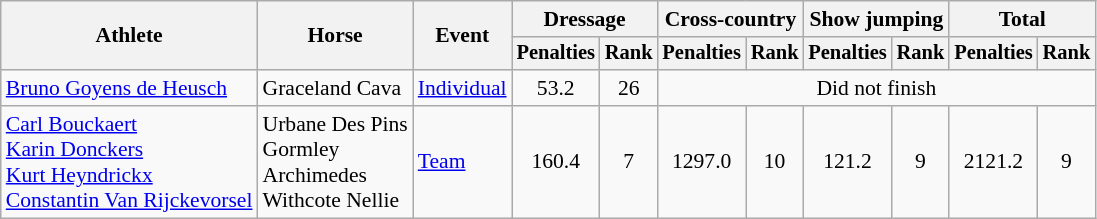<table class=wikitable style="font-size:90%; text-align:center">
<tr>
<th rowspan=2>Athlete</th>
<th rowspan=2>Horse</th>
<th rowspan=2>Event</th>
<th colspan=2>Dressage</th>
<th colspan=2>Cross-country</th>
<th colspan=2>Show jumping</th>
<th colspan=2>Total</th>
</tr>
<tr style=font-size:95%>
<th>Penalties</th>
<th>Rank</th>
<th>Penalties</th>
<th>Rank</th>
<th>Penalties</th>
<th>Rank</th>
<th>Penalties</th>
<th>Rank</th>
</tr>
<tr>
<td align=left><a href='#'>Bruno Goyens de Heusch</a></td>
<td align=left>Graceland Cava</td>
<td align=left><a href='#'>Individual</a></td>
<td>53.2</td>
<td>26</td>
<td colspan=6>Did not finish</td>
</tr>
<tr>
<td align=left><a href='#'>Carl Bouckaert</a><br><a href='#'>Karin Donckers</a><br><a href='#'>Kurt Heyndrickx</a><br><a href='#'>Constantin Van Rijckevorsel</a></td>
<td align=left>Urbane Des Pins<br>Gormley<br>Archimedes<br>Withcote Nellie</td>
<td align=left><a href='#'>Team</a></td>
<td>160.4</td>
<td>7</td>
<td>1297.0</td>
<td>10</td>
<td>121.2</td>
<td>9</td>
<td>2121.2</td>
<td>9</td>
</tr>
</table>
